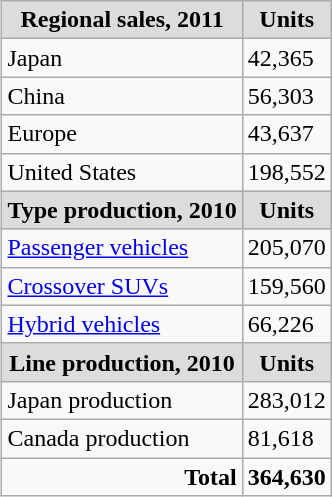<table class="wikitable" style="float:right; margin-left:1em;">
<tr>
<th style="background:#DCDCDC;"> Regional sales, 2011</th>
<th style="background:#DCDCDC;">Units</th>
</tr>
<tr>
<td>Japan</td>
<td>42,365 </td>
</tr>
<tr>
<td>China</td>
<td>56,303</td>
</tr>
<tr>
<td>Europe</td>
<td>43,637 </td>
</tr>
<tr>
<td>United States</td>
<td>198,552 <br></td>
</tr>
<tr>
<th style="background:#DCDCDC;">Type production, 2010</th>
<th style="background:#DCDCDC;">Units</th>
</tr>
<tr>
<td><a href='#'>Passenger vehicles</a></td>
<td>205,070</td>
</tr>
<tr>
<td><a href='#'>Crossover SUVs</a></td>
<td>159,560</td>
</tr>
<tr>
<td><a href='#'>Hybrid vehicles</a></td>
<td>66,226</td>
</tr>
<tr>
<th style="background:#DCDCDC;">Line production, 2010 </th>
<th style="background:#DCDCDC;">Units</th>
</tr>
<tr>
<td>Japan production</td>
<td>283,012</td>
</tr>
<tr>
<td>Canada production</td>
<td>81,618</td>
</tr>
<tr>
<td style="text-align:right;"><strong>Total</strong></td>
<td><strong>364,630</strong></td>
</tr>
</table>
